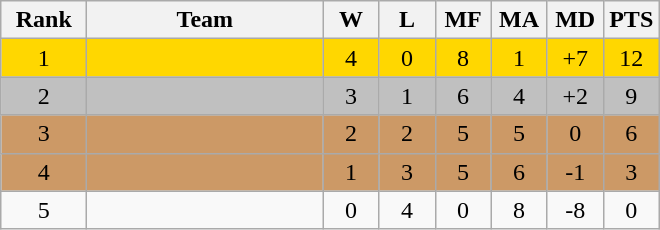<table class="wikitable" style="text-align:center">
<tr>
<th width=50>Rank</th>
<th width=150>Team</th>
<th width=30>W</th>
<th width=30>L</th>
<th width=30>MF</th>
<th width=30>MA</th>
<th width=30>MD</th>
<th width=30>PTS</th>
</tr>
<tr bgcolor=gold>
<td>1</td>
<td style="text-align:left;"></td>
<td>4</td>
<td>0</td>
<td>8</td>
<td>1</td>
<td>+7</td>
<td>12</td>
</tr>
<tr bgcolor=silver>
<td>2</td>
<td style="text-align:left;"></td>
<td>3</td>
<td>1</td>
<td>6</td>
<td>4</td>
<td>+2</td>
<td>9</td>
</tr>
<tr bgcolor=#cc9966>
<td>3</td>
<td style="text-align:left;"></td>
<td>2</td>
<td>2</td>
<td>5</td>
<td>5</td>
<td>0</td>
<td>6</td>
</tr>
<tr bgcolor=#cc9966>
<td>4</td>
<td style="text-align:left;"></td>
<td>1</td>
<td>3</td>
<td>5</td>
<td>6</td>
<td>-1</td>
<td>3</td>
</tr>
<tr>
<td>5</td>
<td style="text-align:left;"></td>
<td>0</td>
<td>4</td>
<td>0</td>
<td>8</td>
<td>-8</td>
<td>0</td>
</tr>
</table>
